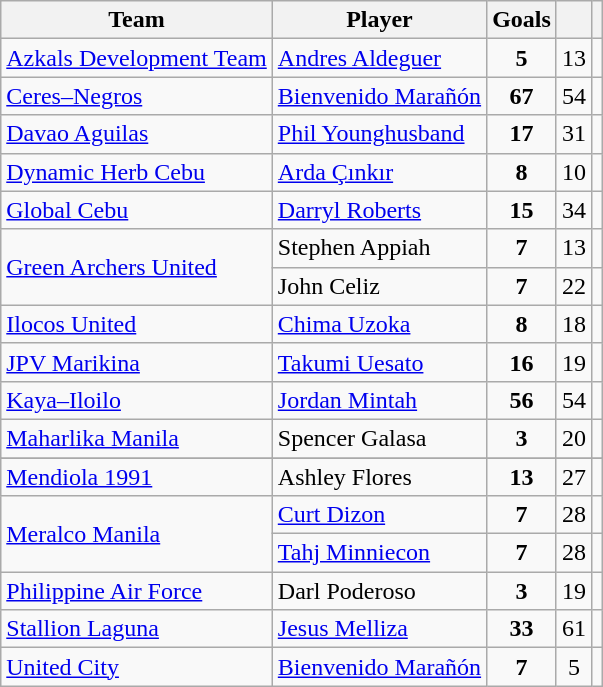<table class="wikitable sortable" style="text-align:center">
<tr>
<th scope="col">Team</th>
<th scope="col">Player</th>
<th scope="col">Goals</th>
<th scope="col"></th>
<th scope="col"></th>
</tr>
<tr>
<td style="text-align:left"><a href='#'>Azkals Development Team</a></td>
<td style="text-align:left"> <a href='#'>Andres Aldeguer</a></td>
<td><strong>5</strong></td>
<td>13</td>
<td></td>
</tr>
<tr>
<td style="text-align:left"><a href='#'>Ceres–Negros</a></td>
<td style="text-align:left"> <a href='#'>Bienvenido Marañón</a></td>
<td><strong>67</strong></td>
<td>54</td>
<td></td>
</tr>
<tr>
<td style="text-align:left"><a href='#'>Davao Aguilas</a></td>
<td style="text-align:left"> <a href='#'>Phil Younghusband</a></td>
<td><strong>17</strong></td>
<td>31</td>
<td></td>
</tr>
<tr>
<td style="text-align:left"><a href='#'>Dynamic Herb Cebu</a></td>
<td style="text-align:left"> <a href='#'>Arda Çınkır</a></td>
<td><strong>8</strong></td>
<td>10</td>
<td></td>
</tr>
<tr>
<td style="text-align:left"><a href='#'>Global Cebu</a></td>
<td style="text-align:left"> <a href='#'>Darryl Roberts</a></td>
<td><strong>15</strong></td>
<td>34</td>
<td></td>
</tr>
<tr>
<td style="text-align:left" rowspan="2"><a href='#'>Green Archers United</a></td>
<td style="text-align:left"> Stephen Appiah</td>
<td><strong>7</strong></td>
<td>13</td>
<td></td>
</tr>
<tr>
<td style="text-align:left"> John Celiz</td>
<td><strong>7</strong></td>
<td>22</td>
<td></td>
</tr>
<tr>
<td style="text-align:left"><a href='#'>Ilocos United</a></td>
<td style="text-align:left"> <a href='#'>Chima Uzoka</a></td>
<td><strong>8</strong></td>
<td>18</td>
<td></td>
</tr>
<tr>
<td style="text-align:left"><a href='#'>JPV Marikina</a></td>
<td style="text-align:left"> <a href='#'>Takumi Uesato</a></td>
<td><strong>16</strong></td>
<td>19</td>
<td></td>
</tr>
<tr>
<td style="text-align:left"><a href='#'>Kaya–Iloilo</a></td>
<td style="text-align:left"> <a href='#'>Jordan Mintah</a></td>
<td><strong>56</strong></td>
<td>54</td>
<td></td>
</tr>
<tr>
<td style="text-align:left"><a href='#'>Maharlika Manila</a></td>
<td style="text-align:left"> Spencer Galasa</td>
<td><strong>3</strong></td>
<td>20</td>
<td></td>
</tr>
<tr>
</tr>
<tr>
<td style="text-align:left"><a href='#'>Mendiola 1991</a></td>
<td style="text-align:left"> Ashley Flores</td>
<td><strong>13</strong></td>
<td>27</td>
<td></td>
</tr>
<tr>
<td style="text-align:left" rowspan="2"><a href='#'>Meralco Manila</a></td>
<td style="text-align:left"> <a href='#'>Curt Dizon</a></td>
<td><strong>7</strong></td>
<td>28</td>
<td></td>
</tr>
<tr>
<td style="text-align:left"> <a href='#'>Tahj Minniecon</a></td>
<td><strong>7</strong></td>
<td>28</td>
<td></td>
</tr>
<tr>
<td style="text-align:left"><a href='#'>Philippine Air Force</a></td>
<td style="text-align:left"> Darl Poderoso</td>
<td><strong>3</strong></td>
<td>19</td>
<td></td>
</tr>
<tr>
<td style="text-align:left"><a href='#'>Stallion Laguna</a></td>
<td style="text-align:left"> <a href='#'>Jesus Melliza</a></td>
<td><strong>33</strong></td>
<td>61</td>
<td></td>
</tr>
<tr>
<td style="text-align:left"><a href='#'>United City</a></td>
<td style="text-align:left"> <a href='#'>Bienvenido Marañón</a></td>
<td><strong>7</strong></td>
<td>5</td>
<td></td>
</tr>
</table>
